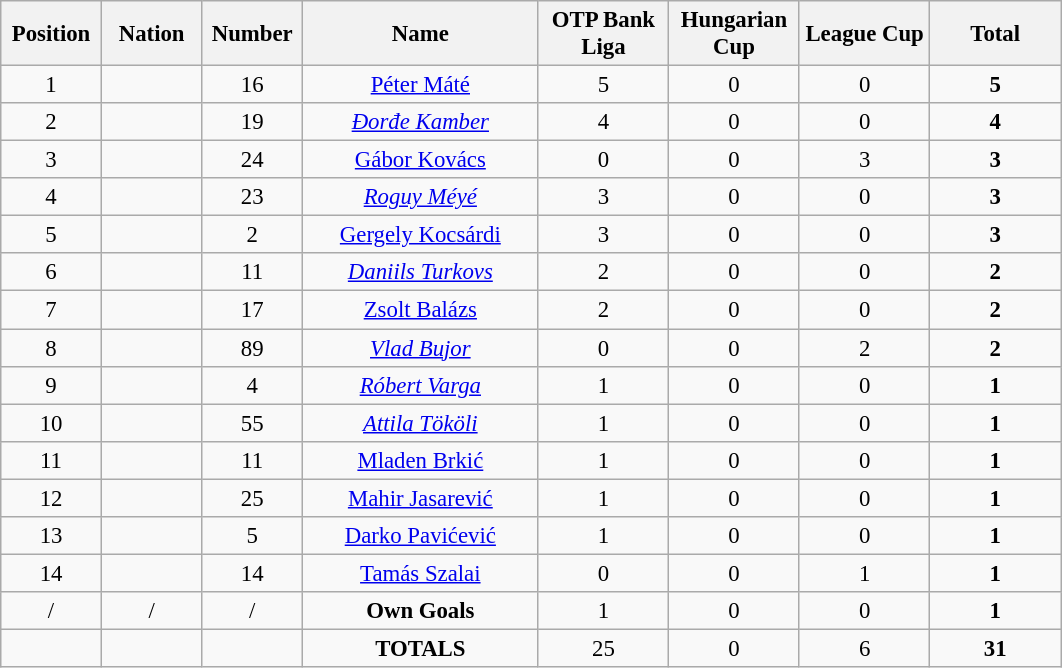<table class="wikitable" style="font-size: 95%; text-align: center;">
<tr>
<th width=60>Position</th>
<th width=60>Nation</th>
<th width=60>Number</th>
<th width=150>Name</th>
<th width=80>OTP Bank Liga</th>
<th width=80>Hungarian Cup</th>
<th width=80>League Cup</th>
<th width=80>Total</th>
</tr>
<tr>
<td>1</td>
<td></td>
<td>16</td>
<td><a href='#'>Péter Máté</a></td>
<td>5</td>
<td>0</td>
<td>0</td>
<td><strong>5</strong></td>
</tr>
<tr>
<td>2</td>
<td></td>
<td>19</td>
<td><em><a href='#'>Đorđe Kamber</a></em></td>
<td>4</td>
<td>0</td>
<td>0</td>
<td><strong>4</strong></td>
</tr>
<tr>
<td>3</td>
<td></td>
<td>24</td>
<td><a href='#'>Gábor Kovács</a></td>
<td>0</td>
<td>0</td>
<td>3</td>
<td><strong>3</strong></td>
</tr>
<tr>
<td>4</td>
<td></td>
<td>23</td>
<td><em><a href='#'>Roguy Méyé</a></em></td>
<td>3</td>
<td>0</td>
<td>0</td>
<td><strong>3</strong></td>
</tr>
<tr>
<td>5</td>
<td></td>
<td>2</td>
<td><a href='#'>Gergely Kocsárdi</a></td>
<td>3</td>
<td>0</td>
<td>0</td>
<td><strong>3</strong></td>
</tr>
<tr>
<td>6</td>
<td></td>
<td>11</td>
<td><em><a href='#'>Daniils Turkovs</a></em></td>
<td>2</td>
<td>0</td>
<td>0</td>
<td><strong>2</strong></td>
</tr>
<tr>
<td>7</td>
<td></td>
<td>17</td>
<td><a href='#'>Zsolt Balázs</a></td>
<td>2</td>
<td>0</td>
<td>0</td>
<td><strong>2</strong></td>
</tr>
<tr>
<td>8</td>
<td></td>
<td>89</td>
<td><em><a href='#'>Vlad Bujor</a></em></td>
<td>0</td>
<td>0</td>
<td>2</td>
<td><strong>2</strong></td>
</tr>
<tr>
<td>9</td>
<td></td>
<td>4</td>
<td><em><a href='#'>Róbert Varga</a></em></td>
<td>1</td>
<td>0</td>
<td>0</td>
<td><strong>1</strong></td>
</tr>
<tr>
<td>10</td>
<td></td>
<td>55</td>
<td><em><a href='#'>Attila Tököli</a></em></td>
<td>1</td>
<td>0</td>
<td>0</td>
<td><strong>1</strong></td>
</tr>
<tr>
<td>11</td>
<td></td>
<td>11</td>
<td><a href='#'>Mladen Brkić</a></td>
<td>1</td>
<td>0</td>
<td>0</td>
<td><strong>1</strong></td>
</tr>
<tr>
<td>12</td>
<td></td>
<td>25</td>
<td><a href='#'>Mahir Jasarević</a></td>
<td>1</td>
<td>0</td>
<td>0</td>
<td><strong>1</strong></td>
</tr>
<tr>
<td>13</td>
<td></td>
<td>5</td>
<td><a href='#'>Darko Pavićević</a></td>
<td>1</td>
<td>0</td>
<td>0</td>
<td><strong>1</strong></td>
</tr>
<tr>
<td>14</td>
<td></td>
<td>14</td>
<td><a href='#'>Tamás Szalai</a></td>
<td>0</td>
<td>0</td>
<td>1</td>
<td><strong>1</strong></td>
</tr>
<tr>
<td>/</td>
<td>/</td>
<td>/</td>
<td><strong>Own Goals</strong></td>
<td>1</td>
<td>0</td>
<td>0</td>
<td><strong>1</strong></td>
</tr>
<tr>
<td></td>
<td></td>
<td></td>
<td><strong>TOTALS</strong></td>
<td>25</td>
<td>0</td>
<td>6</td>
<td><strong>31</strong></td>
</tr>
</table>
